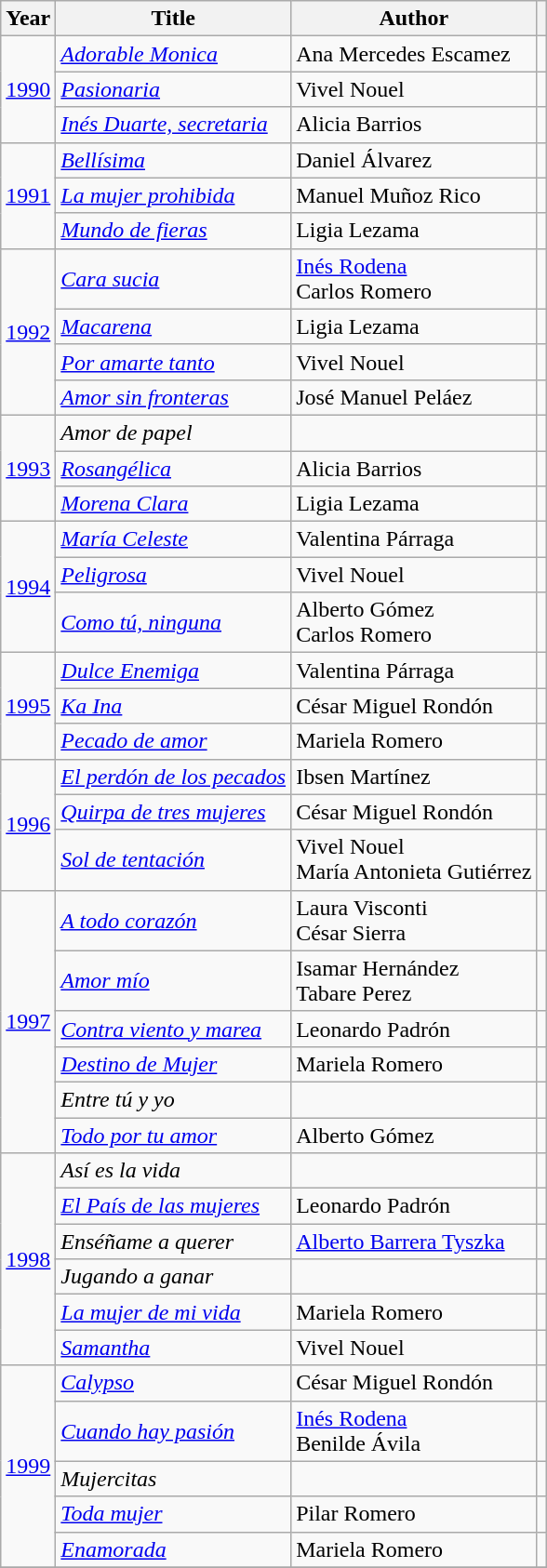<table class="wikitable sortable">
<tr>
<th>Year</th>
<th>Title</th>
<th>Author</th>
<th></th>
</tr>
<tr>
<td rowspan="3"><a href='#'>1990</a></td>
<td><em><a href='#'>Adorable Monica</a></em></td>
<td>Ana Mercedes Escamez</td>
<td></td>
</tr>
<tr>
<td><em><a href='#'>Pasionaria</a></em></td>
<td>Vivel Nouel</td>
<td></td>
</tr>
<tr>
<td><em><a href='#'>Inés Duarte, secretaria</a></em></td>
<td>Alicia Barrios</td>
<td></td>
</tr>
<tr>
<td rowspan="3"><a href='#'>1991</a></td>
<td><em><a href='#'>Bellísima</a></em></td>
<td>Daniel Álvarez</td>
<td></td>
</tr>
<tr>
<td><em><a href='#'>La mujer prohibida</a></em></td>
<td>Manuel Muñoz Rico</td>
<td></td>
</tr>
<tr>
<td><em><a href='#'>Mundo de fieras</a></em></td>
<td>Ligia Lezama</td>
<td></td>
</tr>
<tr>
<td rowspan="4"><a href='#'>1992</a></td>
<td><em><a href='#'>Cara sucia</a></em></td>
<td><a href='#'>Inés Rodena</a><br>Carlos Romero</td>
<td></td>
</tr>
<tr>
<td><em><a href='#'>Macarena</a></em></td>
<td>Ligia Lezama</td>
<td></td>
</tr>
<tr>
<td><em><a href='#'>Por amarte tanto</a></em></td>
<td>Vivel Nouel</td>
<td></td>
</tr>
<tr>
<td><em><a href='#'>Amor sin fronteras</a></em></td>
<td>José Manuel Peláez</td>
<td></td>
</tr>
<tr>
<td rowspan="3"><a href='#'>1993</a></td>
<td><em>Amor de papel</em></td>
<td></td>
<td></td>
</tr>
<tr>
<td><em><a href='#'>Rosangélica</a></em></td>
<td>Alicia Barrios</td>
<td></td>
</tr>
<tr>
<td><em><a href='#'>Morena Clara</a></em></td>
<td>Ligia Lezama</td>
<td></td>
</tr>
<tr>
<td rowspan="3"><a href='#'>1994</a></td>
<td><em><a href='#'>María Celeste</a></em></td>
<td>Valentina Párraga</td>
<td></td>
</tr>
<tr>
<td><em><a href='#'>Peligrosa</a></em></td>
<td>Vivel Nouel</td>
<td></td>
</tr>
<tr>
<td><em><a href='#'>Como tú, ninguna</a></em></td>
<td>Alberto Gómez<br>Carlos Romero</td>
<td></td>
</tr>
<tr>
<td rowspan="3"><a href='#'>1995</a></td>
<td><em><a href='#'>Dulce Enemiga</a></em></td>
<td>Valentina Párraga</td>
<td></td>
</tr>
<tr>
<td><em><a href='#'>Ka Ina</a></em></td>
<td>César Miguel Rondón</td>
<td></td>
</tr>
<tr>
<td><em><a href='#'>Pecado de amor</a></em></td>
<td>Mariela Romero</td>
<td></td>
</tr>
<tr>
<td rowspan="3"><a href='#'>1996</a></td>
<td><em><a href='#'>El perdón de los pecados</a></em></td>
<td>Ibsen Martínez</td>
<td></td>
</tr>
<tr>
<td><em><a href='#'>Quirpa de tres mujeres</a></em></td>
<td>César Miguel Rondón</td>
<td></td>
</tr>
<tr>
<td><em><a href='#'>Sol de tentación</a></em></td>
<td>Vivel Nouel<br>María Antonieta Gutiérrez</td>
<td></td>
</tr>
<tr>
<td rowspan="6"><a href='#'>1997</a></td>
<td><em><a href='#'>A todo corazón</a></em></td>
<td>Laura Visconti<br>César Sierra</td>
<td></td>
</tr>
<tr>
<td><em><a href='#'>Amor mío</a></em></td>
<td>Isamar Hernández<br>Tabare Perez</td>
<td></td>
</tr>
<tr>
<td><em><a href='#'>Contra viento y marea</a></em></td>
<td>Leonardo Padrón</td>
<td></td>
</tr>
<tr>
<td><em><a href='#'>Destino de Mujer</a></em></td>
<td>Mariela Romero</td>
<td></td>
</tr>
<tr>
<td><em>Entre tú y yo</em></td>
<td></td>
<td></td>
</tr>
<tr>
<td><em><a href='#'>Todo por tu amor</a></em></td>
<td>Alberto Gómez</td>
<td></td>
</tr>
<tr>
<td rowspan="6"><a href='#'>1998</a></td>
<td><em>Así es la vida</em></td>
<td></td>
<td></td>
</tr>
<tr>
<td><em><a href='#'>El País de las mujeres</a></em></td>
<td>Leonardo Padrón</td>
<td></td>
</tr>
<tr>
<td><em>Enséñame a querer</em></td>
<td><a href='#'>Alberto Barrera Tyszka</a></td>
<td></td>
</tr>
<tr>
<td><em>Jugando a ganar</em></td>
<td></td>
<td></td>
</tr>
<tr>
<td><em><a href='#'>La mujer de mi vida</a></em></td>
<td>Mariela Romero</td>
<td></td>
</tr>
<tr>
<td><em><a href='#'>Samantha</a></em></td>
<td>Vivel Nouel</td>
<td></td>
</tr>
<tr>
<td rowspan="5"><a href='#'>1999</a></td>
<td><em><a href='#'>Calypso</a></em></td>
<td>César Miguel Rondón</td>
<td></td>
</tr>
<tr>
<td><em><a href='#'>Cuando hay pasión</a></em></td>
<td><a href='#'>Inés Rodena</a><br>Benilde Ávila</td>
<td></td>
</tr>
<tr>
<td><em>Mujercitas</em></td>
<td></td>
<td></td>
</tr>
<tr>
<td><em><a href='#'>Toda mujer</a></em></td>
<td>Pilar Romero</td>
<td></td>
</tr>
<tr>
<td><em><a href='#'>Enamorada</a></em></td>
<td>Mariela Romero</td>
<td></td>
</tr>
<tr>
</tr>
</table>
